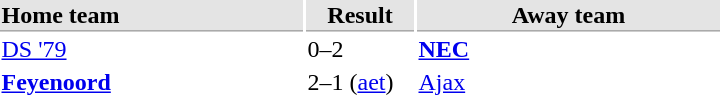<table>
<tr bgcolor="#E4E4E4">
<th style="border-bottom:1px solid #AAAAAA" width="200" align="left">Home team</th>
<th style="border-bottom:1px solid #AAAAAA" width="70" align="center">Result</th>
<th style="border-bottom:1px solid #AAAAAA" width="200">Away team</th>
</tr>
<tr>
<td><a href='#'>DS '79</a></td>
<td>0–2</td>
<td><strong><a href='#'>NEC</a></strong></td>
</tr>
<tr>
<td><strong><a href='#'>Feyenoord</a></strong></td>
<td>2–1 (<a href='#'>aet</a>)</td>
<td><a href='#'>Ajax</a></td>
</tr>
</table>
